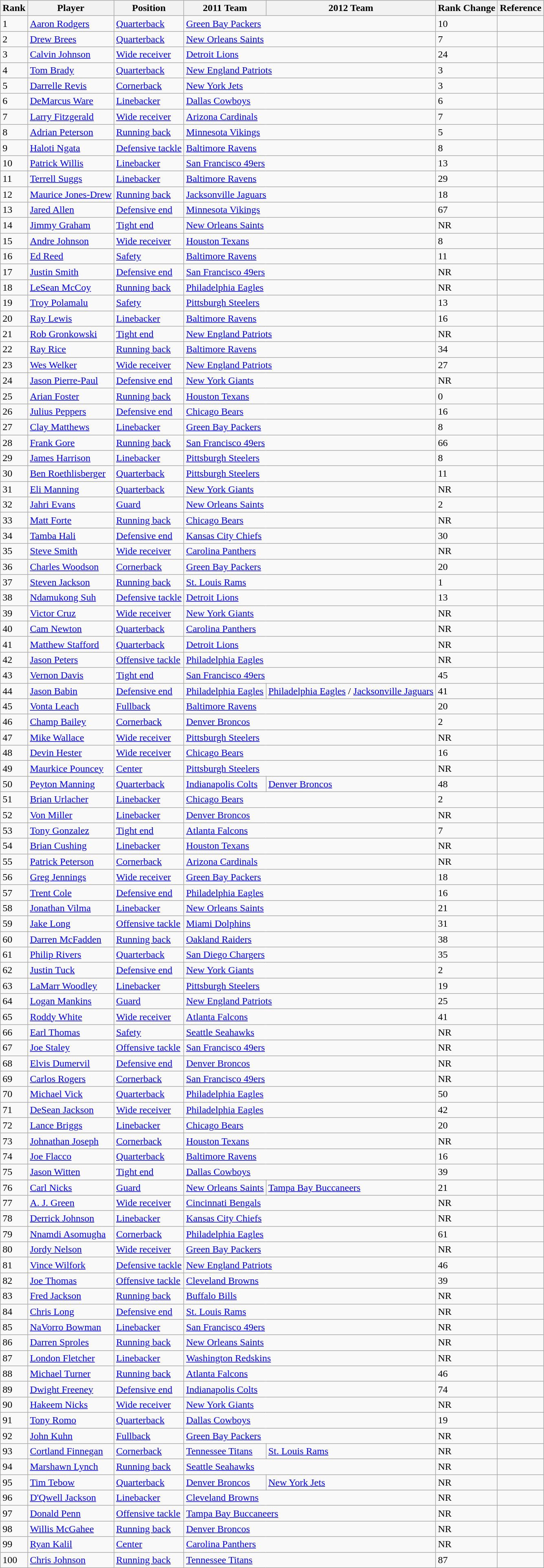<table class=" wikitable sortable">
<tr>
<th>Rank</th>
<th>Player</th>
<th>Position</th>
<th>2011 Team</th>
<th>2012 Team</th>
<th>Rank Change</th>
<th>Reference</th>
</tr>
<tr>
<td>1</td>
<td><a href='#'>Aaron Rodgers</a></td>
<td><a href='#'>Quarterback</a></td>
<td colspan="2"><a href='#'>Green Bay Packers</a></td>
<td> 10</td>
<td></td>
</tr>
<tr>
<td>2</td>
<td><a href='#'>Drew Brees</a></td>
<td><a href='#'>Quarterback</a></td>
<td colspan="2"><a href='#'>New Orleans Saints</a></td>
<td> 7</td>
<td></td>
</tr>
<tr>
<td>3</td>
<td><a href='#'>Calvin Johnson</a></td>
<td><a href='#'>Wide receiver</a></td>
<td colspan="2"><a href='#'>Detroit Lions</a></td>
<td> 24</td>
<td></td>
</tr>
<tr>
<td>4</td>
<td><a href='#'>Tom Brady</a></td>
<td><a href='#'>Quarterback</a></td>
<td colspan="2"><a href='#'>New England Patriots</a></td>
<td> 3</td>
<td></td>
</tr>
<tr>
<td>5</td>
<td><a href='#'>Darrelle Revis</a></td>
<td><a href='#'>Cornerback</a></td>
<td colspan="2"><a href='#'>New York Jets</a></td>
<td> 3</td>
<td></td>
</tr>
<tr>
<td>6</td>
<td><a href='#'>DeMarcus Ware</a></td>
<td><a href='#'>Linebacker</a></td>
<td colspan="2"><a href='#'>Dallas Cowboys</a></td>
<td> 6</td>
<td></td>
</tr>
<tr>
<td>7</td>
<td><a href='#'>Larry Fitzgerald</a></td>
<td><a href='#'>Wide receiver</a></td>
<td colspan="2"><a href='#'>Arizona Cardinals</a></td>
<td> 7</td>
<td></td>
</tr>
<tr>
<td>8</td>
<td><a href='#'>Adrian Peterson</a></td>
<td><a href='#'>Running back</a></td>
<td colspan="2"><a href='#'>Minnesota Vikings</a></td>
<td> 5</td>
<td></td>
</tr>
<tr>
<td>9</td>
<td><a href='#'>Haloti Ngata</a></td>
<td><a href='#'>Defensive tackle</a></td>
<td colspan="2"><a href='#'>Baltimore Ravens</a></td>
<td> 8</td>
<td></td>
</tr>
<tr>
<td>10</td>
<td><a href='#'>Patrick Willis</a></td>
<td><a href='#'>Linebacker</a></td>
<td colspan="2"><a href='#'>San Francisco 49ers</a></td>
<td> 13</td>
<td></td>
</tr>
<tr>
<td>11</td>
<td><a href='#'>Terrell Suggs</a></td>
<td><a href='#'>Linebacker</a></td>
<td colspan="2"><a href='#'>Baltimore Ravens</a></td>
<td> 29</td>
<td></td>
</tr>
<tr>
<td>12</td>
<td><a href='#'>Maurice Jones-Drew</a></td>
<td><a href='#'>Running back</a></td>
<td colspan="2"><a href='#'>Jacksonville Jaguars</a></td>
<td> 18</td>
<td></td>
</tr>
<tr>
<td>13</td>
<td><a href='#'>Jared Allen</a></td>
<td><a href='#'>Defensive end</a></td>
<td colspan="2"><a href='#'>Minnesota Vikings</a></td>
<td> 67</td>
<td></td>
</tr>
<tr>
<td>14</td>
<td><a href='#'>Jimmy Graham</a></td>
<td><a href='#'>Tight end</a></td>
<td colspan="2"><a href='#'>New Orleans Saints</a></td>
<td>NR</td>
<td></td>
</tr>
<tr>
<td>15</td>
<td><a href='#'>Andre Johnson</a></td>
<td><a href='#'>Wide receiver</a></td>
<td colspan="2"><a href='#'>Houston Texans</a></td>
<td> 8</td>
<td></td>
</tr>
<tr>
<td>16</td>
<td><a href='#'>Ed Reed</a></td>
<td><a href='#'>Safety</a></td>
<td colspan="2"><a href='#'>Baltimore Ravens</a></td>
<td> 11</td>
<td></td>
</tr>
<tr>
<td>17</td>
<td><a href='#'>Justin Smith</a></td>
<td><a href='#'>Defensive end</a></td>
<td colspan="2"><a href='#'>San Francisco 49ers</a></td>
<td>NR</td>
<td></td>
</tr>
<tr>
<td>18</td>
<td><a href='#'>LeSean McCoy</a></td>
<td><a href='#'>Running back</a></td>
<td colspan="2"><a href='#'>Philadelphia Eagles</a></td>
<td>NR</td>
<td></td>
</tr>
<tr>
<td>19</td>
<td><a href='#'>Troy Polamalu</a></td>
<td><a href='#'>Safety</a></td>
<td colspan="2"><a href='#'>Pittsburgh Steelers</a></td>
<td> 13</td>
<td></td>
</tr>
<tr>
<td>20</td>
<td><a href='#'>Ray Lewis</a></td>
<td><a href='#'>Linebacker</a></td>
<td colspan="2"><a href='#'>Baltimore Ravens</a></td>
<td> 16</td>
<td></td>
</tr>
<tr>
<td>21</td>
<td><a href='#'>Rob Gronkowski</a></td>
<td><a href='#'>Tight end</a></td>
<td colspan="2"><a href='#'>New England Patriots</a></td>
<td>NR</td>
<td></td>
</tr>
<tr>
<td>22</td>
<td><a href='#'>Ray Rice</a></td>
<td><a href='#'>Running back</a></td>
<td colspan="2"><a href='#'>Baltimore Ravens</a></td>
<td> 34</td>
<td></td>
</tr>
<tr>
<td>23</td>
<td><a href='#'>Wes Welker</a></td>
<td><a href='#'>Wide receiver</a></td>
<td colspan="2"><a href='#'>New England Patriots</a></td>
<td> 27</td>
<td></td>
</tr>
<tr>
<td>24</td>
<td><a href='#'>Jason Pierre-Paul</a></td>
<td><a href='#'>Defensive end</a></td>
<td colspan="2"><a href='#'>New York Giants</a></td>
<td>NR</td>
<td></td>
</tr>
<tr>
<td>25</td>
<td><a href='#'>Arian Foster</a></td>
<td><a href='#'>Running back</a></td>
<td colspan="2"><a href='#'>Houston Texans</a></td>
<td> 0</td>
<td></td>
</tr>
<tr>
<td>26</td>
<td><a href='#'>Julius Peppers</a></td>
<td><a href='#'>Defensive end</a></td>
<td colspan="2"><a href='#'>Chicago Bears</a></td>
<td> 16</td>
<td></td>
</tr>
<tr>
<td>27</td>
<td><a href='#'>Clay Matthews</a></td>
<td><a href='#'>Linebacker</a></td>
<td colspan="2"><a href='#'>Green Bay Packers</a></td>
<td> 8</td>
<td></td>
</tr>
<tr>
<td>28</td>
<td><a href='#'>Frank Gore</a></td>
<td><a href='#'>Running back</a></td>
<td colspan="2"><a href='#'>San Francisco 49ers</a></td>
<td> 66</td>
<td></td>
</tr>
<tr>
<td>29</td>
<td><a href='#'>James Harrison</a></td>
<td><a href='#'>Linebacker</a></td>
<td colspan="2"><a href='#'>Pittsburgh Steelers</a></td>
<td> 8</td>
<td></td>
</tr>
<tr>
<td>30</td>
<td><a href='#'>Ben Roethlisberger</a></td>
<td><a href='#'>Quarterback</a></td>
<td colspan="2"><a href='#'>Pittsburgh Steelers</a></td>
<td> 11</td>
<td></td>
</tr>
<tr>
<td>31</td>
<td><a href='#'>Eli Manning</a></td>
<td><a href='#'>Quarterback</a></td>
<td colspan="2"><a href='#'>New York Giants</a></td>
<td>NR</td>
<td></td>
</tr>
<tr>
<td>32</td>
<td><a href='#'>Jahri Evans</a></td>
<td><a href='#'>Guard</a></td>
<td colspan="2"><a href='#'>New Orleans Saints</a></td>
<td> 2</td>
<td></td>
</tr>
<tr>
<td>33</td>
<td><a href='#'>Matt Forte</a></td>
<td><a href='#'>Running back</a></td>
<td colspan="2"><a href='#'>Chicago Bears</a></td>
<td>NR</td>
<td></td>
</tr>
<tr>
<td>34</td>
<td><a href='#'>Tamba Hali</a></td>
<td><a href='#'>Defensive end</a></td>
<td colspan="2"><a href='#'>Kansas City Chiefs</a></td>
<td> 30</td>
<td></td>
</tr>
<tr>
<td>35</td>
<td><a href='#'>Steve Smith</a></td>
<td><a href='#'>Wide receiver</a></td>
<td colspan="2"><a href='#'>Carolina Panthers</a></td>
<td>NR</td>
<td></td>
</tr>
<tr>
<td>36</td>
<td><a href='#'>Charles Woodson</a></td>
<td><a href='#'>Cornerback</a></td>
<td colspan="2"><a href='#'>Green Bay Packers</a></td>
<td> 20</td>
<td></td>
</tr>
<tr>
<td>37</td>
<td><a href='#'>Steven Jackson</a></td>
<td><a href='#'>Running back</a></td>
<td colspan="2"><a href='#'>St. Louis Rams</a></td>
<td> 1</td>
<td></td>
</tr>
<tr>
<td>38</td>
<td><a href='#'>Ndamukong Suh</a></td>
<td><a href='#'>Defensive tackle</a></td>
<td colspan="2"><a href='#'>Detroit Lions</a></td>
<td> 13</td>
<td></td>
</tr>
<tr>
<td>39</td>
<td><a href='#'>Victor Cruz</a></td>
<td><a href='#'>Wide receiver</a></td>
<td colspan="2"><a href='#'>New York Giants</a></td>
<td>NR</td>
<td></td>
</tr>
<tr>
<td>40</td>
<td><a href='#'>Cam Newton</a></td>
<td><a href='#'>Quarterback</a></td>
<td colspan="2"><a href='#'>Carolina Panthers</a></td>
<td>NR</td>
<td></td>
</tr>
<tr>
<td>41</td>
<td><a href='#'>Matthew Stafford</a></td>
<td><a href='#'>Quarterback</a></td>
<td colspan="2"><a href='#'>Detroit Lions</a></td>
<td>NR</td>
<td></td>
</tr>
<tr>
<td>42</td>
<td><a href='#'>Jason Peters</a></td>
<td><a href='#'>Offensive tackle</a></td>
<td colspan="2"><a href='#'>Philadelphia Eagles</a></td>
<td>NR</td>
<td></td>
</tr>
<tr>
<td>43</td>
<td><a href='#'>Vernon Davis</a></td>
<td><a href='#'>Tight end</a></td>
<td colspan="2"><a href='#'>San Francisco 49ers</a></td>
<td> 45</td>
<td></td>
</tr>
<tr>
<td>44</td>
<td><a href='#'>Jason Babin</a></td>
<td><a href='#'>Defensive end</a></td>
<td><a href='#'>Philadelphia Eagles</a></td>
<td><a href='#'>Philadelphia Eagles</a> / <a href='#'>Jacksonville Jaguars</a></td>
<td> 41</td>
<td></td>
</tr>
<tr>
<td>45</td>
<td><a href='#'>Vonta Leach</a></td>
<td><a href='#'>Fullback</a></td>
<td colspan="2"><a href='#'>Baltimore Ravens</a></td>
<td> 20</td>
<td></td>
</tr>
<tr>
<td>46</td>
<td><a href='#'>Champ Bailey</a></td>
<td><a href='#'>Cornerback</a></td>
<td colspan="2"><a href='#'>Denver Broncos</a></td>
<td> 2</td>
<td></td>
</tr>
<tr>
<td>47</td>
<td><a href='#'>Mike Wallace</a></td>
<td><a href='#'>Wide receiver</a></td>
<td colspan="2"><a href='#'>Pittsburgh Steelers</a></td>
<td>NR</td>
<td></td>
</tr>
<tr>
<td>48</td>
<td><a href='#'>Devin Hester</a></td>
<td><a href='#'>Wide receiver</a></td>
<td colspan="2"><a href='#'>Chicago Bears</a></td>
<td> 16</td>
<td></td>
</tr>
<tr>
<td>49</td>
<td><a href='#'>Maurkice Pouncey</a></td>
<td><a href='#'>Center</a></td>
<td colspan="2"><a href='#'>Pittsburgh Steelers</a></td>
<td>NR</td>
<td></td>
</tr>
<tr>
<td>50</td>
<td><a href='#'>Peyton Manning</a></td>
<td><a href='#'>Quarterback</a></td>
<td><a href='#'>Indianapolis Colts</a></td>
<td><a href='#'>Denver Broncos</a></td>
<td> 48</td>
<td></td>
</tr>
<tr>
<td>51</td>
<td><a href='#'>Brian Urlacher</a></td>
<td><a href='#'>Linebacker</a></td>
<td colspan="2"><a href='#'>Chicago Bears</a></td>
<td> 2</td>
<td></td>
</tr>
<tr>
<td>52</td>
<td><a href='#'>Von Miller</a></td>
<td><a href='#'>Linebacker</a></td>
<td colspan="2"><a href='#'>Denver Broncos</a></td>
<td>NR</td>
<td></td>
</tr>
<tr>
<td>53</td>
<td><a href='#'>Tony Gonzalez</a></td>
<td><a href='#'>Tight end</a></td>
<td colspan="2"><a href='#'>Atlanta Falcons</a></td>
<td> 7</td>
<td></td>
</tr>
<tr>
<td>54</td>
<td><a href='#'>Brian Cushing</a></td>
<td><a href='#'>Linebacker</a></td>
<td colspan="2"><a href='#'>Houston Texans</a></td>
<td>NR</td>
<td></td>
</tr>
<tr>
<td>55</td>
<td><a href='#'>Patrick Peterson</a></td>
<td><a href='#'>Cornerback</a></td>
<td colspan="2"><a href='#'>Arizona Cardinals</a></td>
<td>NR</td>
<td></td>
</tr>
<tr>
<td>56</td>
<td><a href='#'>Greg Jennings</a></td>
<td><a href='#'>Wide receiver</a></td>
<td colspan="2"><a href='#'>Green Bay Packers</a></td>
<td> 18</td>
<td></td>
</tr>
<tr>
<td>57</td>
<td><a href='#'>Trent Cole</a></td>
<td><a href='#'>Defensive end</a></td>
<td colspan="2"><a href='#'>Philadelphia Eagles</a></td>
<td> 16</td>
<td></td>
</tr>
<tr>
<td>58</td>
<td><a href='#'>Jonathan Vilma</a></td>
<td><a href='#'>Linebacker</a></td>
<td colspan="2"><a href='#'>New Orleans Saints</a></td>
<td> 21</td>
<td></td>
</tr>
<tr>
<td>59</td>
<td><a href='#'>Jake Long</a></td>
<td><a href='#'>Offensive tackle</a></td>
<td colspan="2"><a href='#'>Miami Dolphins</a></td>
<td> 31</td>
<td></td>
</tr>
<tr>
<td>60</td>
<td><a href='#'>Darren McFadden</a></td>
<td><a href='#'>Running back</a></td>
<td colspan="2"><a href='#'>Oakland Raiders</a></td>
<td> 38</td>
<td></td>
</tr>
<tr>
<td>61</td>
<td><a href='#'>Philip Rivers</a></td>
<td><a href='#'>Quarterback</a></td>
<td colspan="2"><a href='#'>San Diego Chargers</a></td>
<td> 35</td>
<td></td>
</tr>
<tr>
<td>62</td>
<td><a href='#'>Justin Tuck</a></td>
<td><a href='#'>Defensive end</a></td>
<td colspan="2"><a href='#'>New York Giants</a></td>
<td> 2</td>
<td></td>
</tr>
<tr>
<td>63</td>
<td><a href='#'>LaMarr Woodley</a></td>
<td><a href='#'>Linebacker</a></td>
<td colspan="2"><a href='#'>Pittsburgh Steelers</a></td>
<td> 19</td>
<td></td>
</tr>
<tr>
<td>64</td>
<td><a href='#'>Logan Mankins</a></td>
<td><a href='#'>Guard</a></td>
<td colspan="2"><a href='#'>New England Patriots</a></td>
<td> 25</td>
<td></td>
</tr>
<tr>
<td>65</td>
<td><a href='#'>Roddy White</a></td>
<td><a href='#'>Wide receiver</a></td>
<td colspan="2"><a href='#'>Atlanta Falcons</a></td>
<td> 41</td>
<td></td>
</tr>
<tr>
<td>66</td>
<td><a href='#'>Earl Thomas</a></td>
<td><a href='#'>Safety</a></td>
<td colspan="2"><a href='#'>Seattle Seahawks</a></td>
<td>NR</td>
<td></td>
</tr>
<tr>
<td>67</td>
<td><a href='#'>Joe Staley</a></td>
<td><a href='#'>Offensive tackle</a></td>
<td colspan="2"><a href='#'>San Francisco 49ers</a></td>
<td>NR</td>
<td></td>
</tr>
<tr>
<td>68</td>
<td><a href='#'>Elvis Dumervil</a></td>
<td><a href='#'>Defensive end</a></td>
<td colspan="2"><a href='#'>Denver Broncos</a></td>
<td>NR</td>
<td></td>
</tr>
<tr>
<td>69</td>
<td><a href='#'>Carlos Rogers</a></td>
<td><a href='#'>Cornerback</a></td>
<td colspan="2"><a href='#'>San Francisco 49ers</a></td>
<td>NR</td>
<td></td>
</tr>
<tr>
<td>70</td>
<td><a href='#'>Michael Vick</a></td>
<td><a href='#'>Quarterback</a></td>
<td colspan="2"><a href='#'>Philadelphia Eagles</a></td>
<td> 50</td>
<td></td>
</tr>
<tr>
<td>71</td>
<td><a href='#'>DeSean Jackson</a></td>
<td><a href='#'>Wide receiver</a></td>
<td colspan="2"><a href='#'>Philadelphia Eagles</a></td>
<td> 42</td>
<td></td>
</tr>
<tr>
<td>72</td>
<td><a href='#'>Lance Briggs</a></td>
<td><a href='#'>Linebacker</a></td>
<td colspan="2"><a href='#'>Chicago Bears</a></td>
<td> 20</td>
<td></td>
</tr>
<tr>
<td>73</td>
<td><a href='#'>Johnathan Joseph</a></td>
<td><a href='#'>Cornerback</a></td>
<td colspan="2"><a href='#'>Houston Texans</a></td>
<td>NR</td>
<td></td>
</tr>
<tr>
<td>74</td>
<td><a href='#'>Joe Flacco</a></td>
<td><a href='#'>Quarterback</a></td>
<td colspan="2"><a href='#'>Baltimore Ravens</a></td>
<td> 16</td>
<td></td>
</tr>
<tr>
<td>75</td>
<td><a href='#'>Jason Witten</a></td>
<td><a href='#'>Tight end</a></td>
<td colspan="2"><a href='#'>Dallas Cowboys</a></td>
<td> 39</td>
<td></td>
</tr>
<tr>
<td>76</td>
<td><a href='#'>Carl Nicks</a></td>
<td><a href='#'>Guard</a></td>
<td><a href='#'>New Orleans Saints</a></td>
<td><a href='#'>Tampa Bay Buccaneers</a></td>
<td> 21</td>
<td></td>
</tr>
<tr>
<td>77</td>
<td><a href='#'>A. J. Green</a></td>
<td><a href='#'>Wide receiver</a></td>
<td colspan="2"><a href='#'>Cincinnati Bengals</a></td>
<td>NR</td>
<td></td>
</tr>
<tr>
<td>78</td>
<td><a href='#'>Derrick Johnson</a></td>
<td><a href='#'>Linebacker</a></td>
<td colspan="2"><a href='#'>Kansas City Chiefs</a></td>
<td>NR</td>
<td></td>
</tr>
<tr>
<td>79</td>
<td><a href='#'>Nnamdi Asomugha</a></td>
<td><a href='#'>Cornerback</a></td>
<td colspan="2"><a href='#'>Philadelphia Eagles</a></td>
<td> 61</td>
<td></td>
</tr>
<tr>
<td>80</td>
<td><a href='#'>Jordy Nelson</a></td>
<td><a href='#'>Wide receiver</a></td>
<td colspan="2"><a href='#'>Green Bay Packers</a></td>
<td>NR</td>
<td></td>
</tr>
<tr>
<td>81</td>
<td><a href='#'>Vince Wilfork</a></td>
<td><a href='#'>Defensive tackle</a></td>
<td colspan="2"><a href='#'>New England Patriots</a></td>
<td> 46</td>
<td></td>
</tr>
<tr>
<td>82</td>
<td><a href='#'>Joe Thomas</a></td>
<td><a href='#'>Offensive tackle</a></td>
<td colspan="2"><a href='#'>Cleveland Browns</a></td>
<td> 39</td>
<td></td>
</tr>
<tr>
<td>83</td>
<td><a href='#'>Fred Jackson</a></td>
<td><a href='#'>Running back</a></td>
<td colspan="2"><a href='#'>Buffalo Bills</a></td>
<td>NR</td>
<td></td>
</tr>
<tr>
<td>84</td>
<td><a href='#'>Chris Long</a></td>
<td><a href='#'>Defensive end</a></td>
<td colspan="2"><a href='#'>St. Louis Rams</a></td>
<td>NR</td>
<td></td>
</tr>
<tr>
<td>85</td>
<td><a href='#'>NaVorro Bowman</a></td>
<td><a href='#'>Linebacker</a></td>
<td colspan="2"><a href='#'>San Francisco 49ers</a></td>
<td>NR</td>
<td></td>
</tr>
<tr>
<td>86</td>
<td><a href='#'>Darren Sproles</a></td>
<td><a href='#'>Running back</a></td>
<td colspan="2"><a href='#'>New Orleans Saints</a></td>
<td>NR</td>
<td></td>
</tr>
<tr>
<td>87</td>
<td><a href='#'>London Fletcher</a></td>
<td><a href='#'>Linebacker</a></td>
<td colspan="2"><a href='#'>Washington Redskins</a></td>
<td>NR</td>
<td></td>
</tr>
<tr>
<td>88</td>
<td><a href='#'>Michael Turner</a></td>
<td><a href='#'>Running back</a></td>
<td colspan="2"><a href='#'>Atlanta Falcons</a></td>
<td> 46</td>
<td></td>
</tr>
<tr>
<td>89</td>
<td><a href='#'>Dwight Freeney</a></td>
<td><a href='#'>Defensive end</a></td>
<td colspan="2"><a href='#'>Indianapolis Colts</a></td>
<td> 74</td>
<td></td>
</tr>
<tr>
<td>90</td>
<td><a href='#'>Hakeem Nicks</a></td>
<td><a href='#'>Wide receiver</a></td>
<td colspan="2"><a href='#'>New York Giants</a></td>
<td>NR</td>
<td></td>
</tr>
<tr>
<td>91</td>
<td><a href='#'>Tony Romo</a></td>
<td><a href='#'>Quarterback</a></td>
<td colspan="2"><a href='#'>Dallas Cowboys</a></td>
<td> 19</td>
<td></td>
</tr>
<tr>
<td>92</td>
<td><a href='#'>John Kuhn</a></td>
<td><a href='#'>Fullback</a></td>
<td colspan="2"><a href='#'>Green Bay Packers</a></td>
<td>NR</td>
<td></td>
</tr>
<tr>
<td>93</td>
<td><a href='#'>Cortland Finnegan</a></td>
<td><a href='#'>Cornerback</a></td>
<td><a href='#'>Tennessee Titans</a></td>
<td><a href='#'>St. Louis Rams</a></td>
<td>NR</td>
<td></td>
</tr>
<tr>
<td>94</td>
<td><a href='#'>Marshawn Lynch</a></td>
<td><a href='#'>Running back</a></td>
<td colspan="2"><a href='#'>Seattle Seahawks</a></td>
<td>NR</td>
<td></td>
</tr>
<tr>
<td>95</td>
<td><a href='#'>Tim Tebow</a></td>
<td><a href='#'>Quarterback</a></td>
<td><a href='#'>Denver Broncos</a></td>
<td><a href='#'>New York Jets</a></td>
<td>NR</td>
<td></td>
</tr>
<tr>
<td>96</td>
<td><a href='#'>D'Qwell Jackson</a></td>
<td><a href='#'>Linebacker</a></td>
<td colspan="2"><a href='#'>Cleveland Browns</a></td>
<td>NR</td>
<td></td>
</tr>
<tr>
<td>97</td>
<td><a href='#'>Donald Penn</a></td>
<td><a href='#'>Offensive tackle</a></td>
<td colspan="2"><a href='#'>Tampa Bay Buccaneers</a></td>
<td>NR</td>
<td></td>
</tr>
<tr>
<td>98</td>
<td><a href='#'>Willis McGahee</a></td>
<td><a href='#'>Running back</a></td>
<td colspan="2"><a href='#'>Denver Broncos</a></td>
<td>NR</td>
<td></td>
</tr>
<tr>
<td>99</td>
<td><a href='#'>Ryan Kalil</a></td>
<td><a href='#'>Center</a></td>
<td colspan="2"><a href='#'>Carolina Panthers</a></td>
<td>NR</td>
<td></td>
</tr>
<tr>
<td>100</td>
<td><a href='#'>Chris Johnson</a></td>
<td><a href='#'>Running back</a></td>
<td colspan="2"><a href='#'>Tennessee Titans</a></td>
<td> 87</td>
<td></td>
</tr>
</table>
